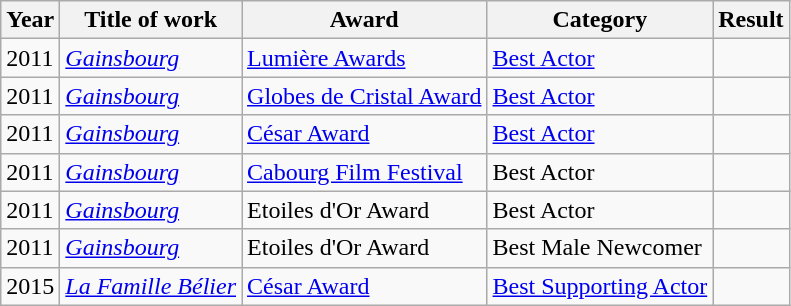<table class="wikitable sortable">
<tr>
<th>Year</th>
<th>Title of work</th>
<th>Award</th>
<th>Category</th>
<th>Result</th>
</tr>
<tr>
<td>2011</td>
<td><em><a href='#'>Gainsbourg</a></em></td>
<td><a href='#'>Lumière Awards</a></td>
<td><a href='#'>Best Actor</a></td>
<td></td>
</tr>
<tr>
<td>2011</td>
<td><em><a href='#'>Gainsbourg</a></em></td>
<td><a href='#'>Globes de Cristal Award</a></td>
<td><a href='#'>Best Actor</a></td>
<td></td>
</tr>
<tr>
<td>2011</td>
<td><em><a href='#'>Gainsbourg</a></em></td>
<td><a href='#'>César Award</a></td>
<td><a href='#'>Best Actor</a></td>
<td></td>
</tr>
<tr>
<td>2011</td>
<td><em><a href='#'>Gainsbourg</a></em></td>
<td><a href='#'>Cabourg Film Festival</a></td>
<td>Best Actor</td>
<td></td>
</tr>
<tr>
<td>2011</td>
<td><em><a href='#'>Gainsbourg</a></em></td>
<td>Etoiles d'Or Award</td>
<td>Best Actor</td>
<td></td>
</tr>
<tr>
<td>2011</td>
<td><em><a href='#'>Gainsbourg</a></em></td>
<td>Etoiles d'Or Award</td>
<td>Best Male Newcomer</td>
<td></td>
</tr>
<tr>
<td>2015</td>
<td><em><a href='#'>La Famille Bélier</a></em></td>
<td><a href='#'>César Award</a></td>
<td><a href='#'>Best Supporting Actor</a></td>
<td></td>
</tr>
</table>
